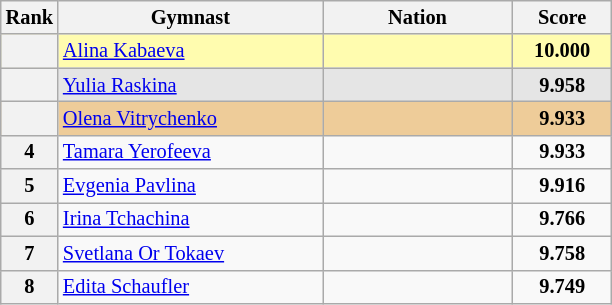<table class="wikitable sortable" style="text-align:center; font-size:85%">
<tr>
<th scope="col" style="width:20px;">Rank</th>
<th ! scope="col" style="width:170px;">Gymnast</th>
<th ! scope="col" style="width:120px;">Nation</th>
<th ! scope="col" style="width:60px;">Score</th>
</tr>
<tr style="background:#fffcaf;">
<th scope=row style="text-align:center"></th>
<td style="text-align:left;"><a href='#'>Alina Kabaeva</a></td>
<td style="text-align:left;"></td>
<td><strong>10.000</strong></td>
</tr>
<tr style="background:#e5e5e5;">
<th scope=row style="text-align:center"></th>
<td style="text-align:left;"><a href='#'>Yulia Raskina</a></td>
<td style="text-align:left;"></td>
<td><strong>9.958</strong></td>
</tr>
<tr style="background:#ec9;">
<th scope=row style="text-align:center"></th>
<td style="text-align:left;"><a href='#'>Olena Vitrychenko</a></td>
<td style="text-align:left;"></td>
<td><strong>9.933</strong></td>
</tr>
<tr>
<th scope=row style="text-align:center">4</th>
<td style="text-align:left;"><a href='#'>Tamara Yerofeeva</a></td>
<td style="text-align:left;"></td>
<td><strong>9.933</strong></td>
</tr>
<tr>
<th scope=row style="text-align:center">5</th>
<td style="text-align:left;"><a href='#'>Evgenia Pavlina</a></td>
<td style="text-align:left;"></td>
<td><strong>9.916</strong></td>
</tr>
<tr>
<th scope=row style="text-align:center">6</th>
<td style="text-align:left;"><a href='#'>Irina Tchachina</a></td>
<td style="text-align:left;"></td>
<td><strong>9.766</strong></td>
</tr>
<tr>
<th scope=row style="text-align:center">7</th>
<td style="text-align:left;"><a href='#'>Svetlana Or Tokaev</a></td>
<td style="text-align:left;"></td>
<td><strong>9.758</strong></td>
</tr>
<tr>
<th scope=row style="text-align:center">8</th>
<td style="text-align:left;"><a href='#'>Edita Schaufler</a></td>
<td style="text-align:left;"></td>
<td><strong>9.749</strong></td>
</tr>
</table>
